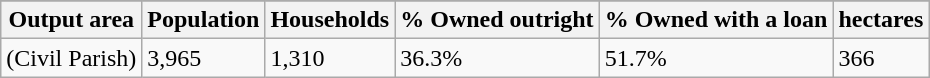<table class="wikitable">
<tr>
</tr>
<tr>
<th>Output area</th>
<th>Population</th>
<th>Households</th>
<th>% Owned outright</th>
<th>% Owned with a loan</th>
<th>hectares</th>
</tr>
<tr>
<td>(Civil Parish)</td>
<td>3,965</td>
<td>1,310</td>
<td>36.3%</td>
<td>51.7%</td>
<td>366</td>
</tr>
</table>
